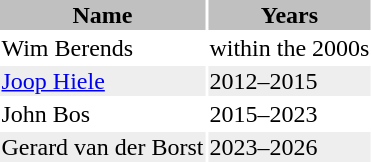<table class="toccolours">
<tr>
<th style="background:silver">Name</th>
<th style="background:silver">Years</th>
</tr>
<tr>
<td>Wim Berends</td>
<td>within the 2000s</td>
</tr>
<tr style="background:#eeeeee">
<td><a href='#'>Joop Hiele</a></td>
<td>2012–2015</td>
</tr>
<tr>
<td>John Bos</td>
<td>2015–2023</td>
</tr>
<tr style="background:#eeeeee">
<td>Gerard van der Borst</td>
<td>2023–2026</td>
</tr>
</table>
